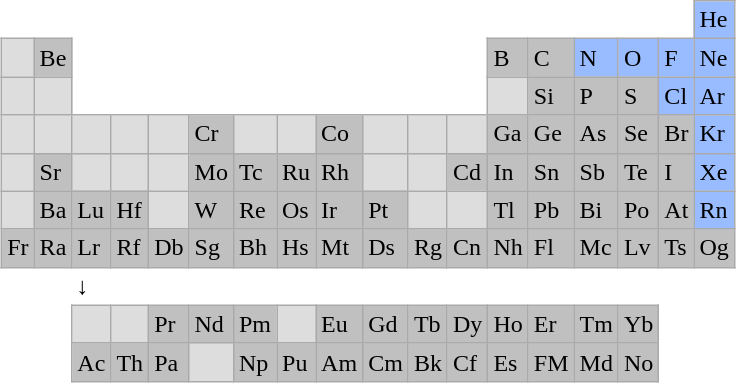<table class = "wikitable" style = "margin-left:auto; margin-right:auto; margin-bottom:0; margin-top:0; text-align:top; background-color:white; border:0px">
<tr>
<td colspan=17 style="border:none"></td>
<td style = "background:#99bbff">He</td>
</tr>
<tr>
<td style = "background:#ddd"><br></td>
<td style = "background:silver">Be</td>
<td colspan = 10 style = "border:none" rowspan = 2></td>
<td style = "background:silver">B</td>
<td style = "background:silver">C</td>
<td style = "background:#99bbff">N</td>
<td style = "background:#99bbff">O</td>
<td style = "background:#99bbff">F</td>
<td style = "background:#99bbff">Ne</td>
</tr>
<tr>
<td style = "background:#ddd"><br></td>
<td style = "background:#ddd"><br></td>
<td style = "background:#ddd"><br></td>
<td style = "background:silver">Si</td>
<td style = "background:silver">P</td>
<td style = "background:silver">S</td>
<td style = "background:#99bbff">Cl</td>
<td style = "background:#99bbff">Ar</td>
</tr>
<tr>
<td style = "background:#ddd"><br></td>
<td style = "background:#ddd"><br></td>
<td style = "background:#ddd"><br></td>
<td style = "background:#ddd"><br></td>
<td style = "background:#ddd"><br></td>
<td style = "background:silver">Cr</td>
<td style = "background:#ddd"><br></td>
<td style = "background:#ddd"><br></td>
<td style = "background:silver">Co</td>
<td style = "background:#ddd"><br></td>
<td style = "background:#ddd"><br></td>
<td style = "background:#ddd"><br></td>
<td style = "background:silver">Ga</td>
<td style = "background:silver">Ge</td>
<td style = "background:silver">As</td>
<td style = "background:silver">Se</td>
<td style = "background:silver">Br</td>
<td style = "background:#99bbff">Kr</td>
</tr>
<tr>
<td style = "background:#ddd"><br></td>
<td style = "background:silver">Sr</td>
<td style = "background:#ddd"><br></td>
<td style = "background:#ddd"><br></td>
<td style = "background:#ddd"><br></td>
<td style = "background:silver">Mo</td>
<td style = "background:silver">Tc</td>
<td style = "background:silver">Ru</td>
<td style = "background:silver">Rh</td>
<td style = "background:#ddd"><br></td>
<td style = "background:#ddd"><br></td>
<td style = "background:silver">Cd</td>
<td style = "background:silver">In</td>
<td style = "background:silver">Sn</td>
<td style = "background:silver">Sb</td>
<td style = "background:silver">Te</td>
<td style = "background:silver">I</td>
<td style = "background:#99bbff">Xe</td>
</tr>
<tr>
<td style = "background:#ddd"><br></td>
<td style = "background:silver">Ba</td>
<td style = "background:silver">Lu</td>
<td style = "background:silver">Hf</td>
<td style = "background:#ddd"><br></td>
<td style = "background:silver">W</td>
<td style = "background:silver">Re</td>
<td style = "background:silver">Os</td>
<td style = "background:silver">Ir</td>
<td style = "background:silver">Pt</td>
<td style = "background:#ddd"><br></td>
<td style = "background:#ddd"><br></td>
<td style = "background:silver">Tl</td>
<td style = "background:silver">Pb</td>
<td style = "background:silver">Bi</td>
<td style = "background:silver">Po</td>
<td style = "background:silver">At</td>
<td style = "background:#99bbff">Rn</td>
</tr>
<tr>
<td style = "background:silver">Fr</td>
<td style = "background:silver">Ra</td>
<td style = "background:silver">Lr</td>
<td style = "background:silver">Rf</td>
<td style = "background:silver">Db</td>
<td style = "background:silver">Sg</td>
<td style = "background:silver">Bh</td>
<td style = "background:silver">Hs</td>
<td style = "background:silver">Mt</td>
<td style = "background:silver">Ds</td>
<td style = "background:silver">Rg</td>
<td style = "background:silver">Cn</td>
<td style = "background:silver">Nh</td>
<td style = "background:silver">Fl</td>
<td style = "background:silver">Mc</td>
<td style = "background:silver">Lv</td>
<td style = "background:silver">Ts</td>
<td style = "background:silver">Og</td>
</tr>
<tr>
<td colspan = 2 style = "border:none" rowspan = 3></td>
<td style = "border:none">↓</td>
</tr>
<tr>
<td style = "background:#ddd"><br></td>
<td style = "background:#ddd"><br></td>
<td style = "background:silver">Pr</td>
<td style = "background:silver">Nd</td>
<td style = "background:silver">Pm</td>
<td style = "background:#ddd"><br></td>
<td style = "background:silver">Eu</td>
<td style = "background:silver">Gd</td>
<td style = "background:silver">Tb</td>
<td style = "background:silver">Dy</td>
<td style = "background:silver">Ho</td>
<td style = "background:silver">Er</td>
<td style = "background:silver">Tm</td>
<td style = "background:silver">Yb</td>
</tr>
<tr>
<td style = "background:silver">Ac</td>
<td style = "background:silver">Th</td>
<td style = "background:silver">Pa</td>
<td style = "background:#ddd"><br></td>
<td style = "background:silver">Np</td>
<td style = "background:silver">Pu</td>
<td style = "background:silver">Am</td>
<td style = "background:silver">Cm</td>
<td style = "background:silver">Bk</td>
<td style = "background:silver">Cf</td>
<td style = "background:silver">Es</td>
<td style = "background:silver">FM</td>
<td style = "background:silver">Md</td>
<td style = "background:silver">No</td>
</tr>
</table>
